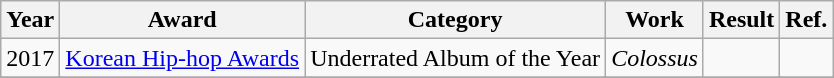<table class="wikitable plainrowheaders" style="text-align:center;">
<tr>
<th>Year</th>
<th>Award</th>
<th>Category</th>
<th>Work</th>
<th>Result</th>
<th>Ref.</th>
</tr>
<tr>
<td>2017</td>
<td><a href='#'>Korean Hip-hop Awards</a></td>
<td>Underrated Album of the Year</td>
<td><em>Colossus</em></td>
<td></td>
<td></td>
</tr>
<tr>
</tr>
</table>
